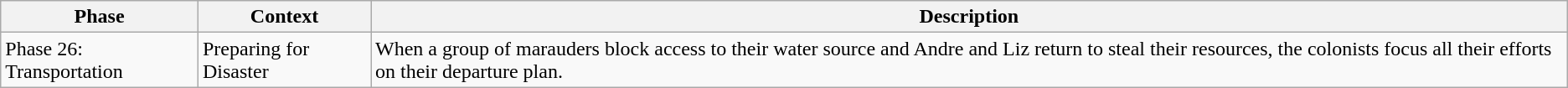<table class="wikitable" border="1">
<tr>
<th>Phase</th>
<th>Context</th>
<th>Description</th>
</tr>
<tr>
<td>Phase 26: Transportation</td>
<td>Preparing for Disaster</td>
<td>When a group of marauders block access to their water source and Andre and Liz return to steal their resources, the colonists focus all their efforts on their departure plan.</td>
</tr>
</table>
